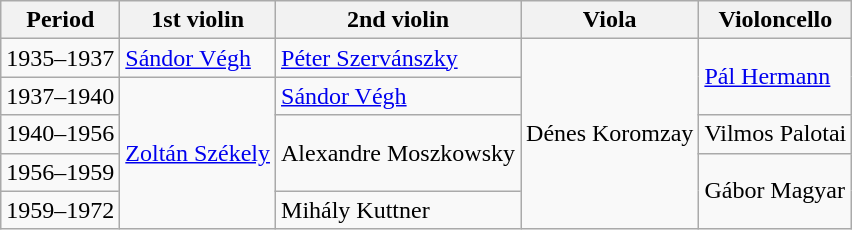<table class="wikitable">
<tr>
<th>Period</th>
<th>1st violin</th>
<th>2nd violin</th>
<th>Viola</th>
<th>Violoncello</th>
</tr>
<tr>
<td>1935–1937</td>
<td><a href='#'>Sándor Végh</a></td>
<td><a href='#'>Péter Szervánszky</a></td>
<td rowspan="5">Dénes Koromzay</td>
<td rowspan="2"><a href='#'>Pál Hermann</a></td>
</tr>
<tr>
<td>1937–1940</td>
<td rowspan="4"><a href='#'>Zoltán Székely</a></td>
<td><a href='#'>Sándor Végh</a></td>
</tr>
<tr>
<td>1940–1956</td>
<td rowspan="2">Alexandre Moszkowsky</td>
<td>Vilmos Palotai</td>
</tr>
<tr>
<td>1956–1959</td>
<td rowspan="2">Gábor Magyar</td>
</tr>
<tr>
<td>1959–1972</td>
<td>Mihály Kuttner</td>
</tr>
</table>
